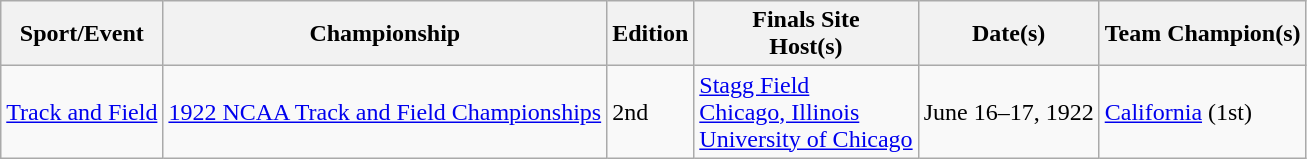<table class="wikitable sortable" style="text-align:left">
<tr>
<th>Sport/Event</th>
<th>Championship</th>
<th>Edition</th>
<th>Finals Site<br>Host(s)</th>
<th>Date(s)</th>
<th>Team Champion(s)</th>
</tr>
<tr>
<td><a href='#'>Track and Field</a></td>
<td><a href='#'>1922 NCAA Track and Field Championships</a></td>
<td>2nd</td>
<td><a href='#'>Stagg Field</a><br><a href='#'>Chicago, Illinois</a><br><a href='#'>University of Chicago</a></td>
<td>June 16–17, 1922</td>
<td><a href='#'>California</a> (1st)</td>
</tr>
</table>
